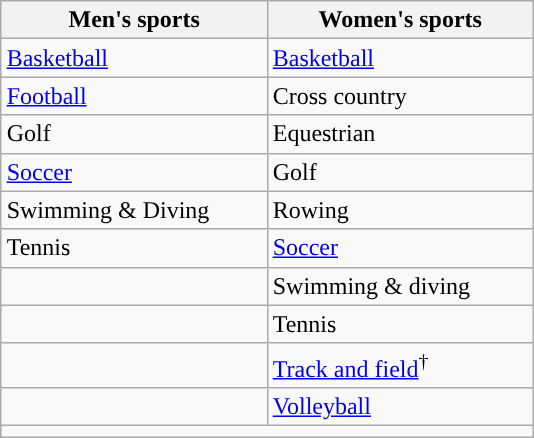<table class="wikitable" style="float:right; clear:right; margin:0 0 1em 1em;">
<tr>
<th width=170px>Men's sports</th>
<th width=170px>Women's sports</th>
</tr>
<tr>
<td><a href='#'>Basketball</a></td>
<td><a href='#'>Basketball</a></td>
</tr>
<tr>
<td><a href='#'>Football</a></td>
<td>Cross country</td>
</tr>
<tr>
<td>Golf</td>
<td>Equestrian</td>
</tr>
<tr>
<td><a href='#'>Soccer</a></td>
<td>Golf</td>
</tr>
<tr>
<td>Swimming & Diving</td>
<td>Rowing</td>
</tr>
<tr>
<td>Tennis</td>
<td><a href='#'>Soccer</a></td>
</tr>
<tr>
<td></td>
<td>Swimming & diving</td>
</tr>
<tr>
<td></td>
<td>Tennis</td>
</tr>
<tr>
<td></td>
<td><a href='#'>Track and field</a><sup>†</sup></td>
</tr>
<tr>
<td></td>
<td><a href='#'>Volleyball</a></td>
</tr>
<tr>
<td colspan="2"></td>
</tr>
</table>
